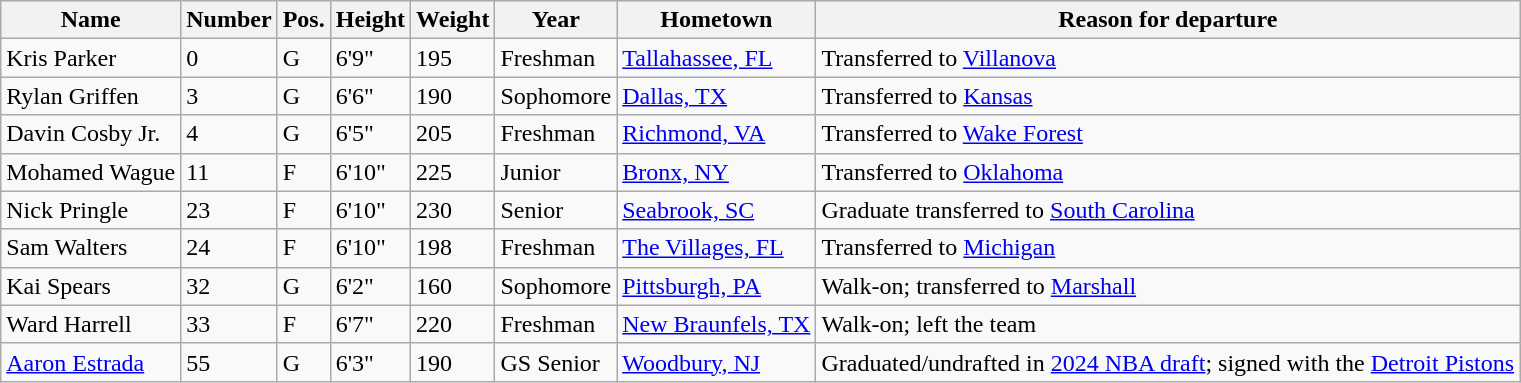<table class="wikitable sortable" border="1">
<tr>
<th>Name</th>
<th>Number</th>
<th>Pos.</th>
<th>Height</th>
<th>Weight</th>
<th>Year</th>
<th>Hometown</th>
<th class="unsortable">Reason for departure</th>
</tr>
<tr>
<td>Kris Parker</td>
<td>0</td>
<td>G</td>
<td>6'9"</td>
<td>195</td>
<td>Freshman</td>
<td><a href='#'>Tallahassee, FL</a></td>
<td>Transferred to <a href='#'>Villanova</a></td>
</tr>
<tr>
<td>Rylan Griffen</td>
<td>3</td>
<td>G</td>
<td>6'6"</td>
<td>190</td>
<td>Sophomore</td>
<td><a href='#'>Dallas, TX</a></td>
<td>Transferred to <a href='#'>Kansas</a></td>
</tr>
<tr>
<td>Davin Cosby Jr.</td>
<td>4</td>
<td>G</td>
<td>6'5"</td>
<td>205</td>
<td> Freshman</td>
<td><a href='#'>Richmond, VA</a></td>
<td>Transferred to <a href='#'>Wake Forest</a></td>
</tr>
<tr>
<td>Mohamed Wague</td>
<td>11</td>
<td>F</td>
<td>6'10"</td>
<td>225</td>
<td>Junior</td>
<td><a href='#'>Bronx, NY</a></td>
<td>Transferred to <a href='#'>Oklahoma</a></td>
</tr>
<tr>
<td>Nick Pringle</td>
<td>23</td>
<td>F</td>
<td>6'10"</td>
<td>230</td>
<td>Senior</td>
<td><a href='#'>Seabrook, SC</a></td>
<td>Graduate transferred to <a href='#'>South Carolina</a></td>
</tr>
<tr>
<td>Sam Walters</td>
<td>24</td>
<td>F</td>
<td>6'10"</td>
<td>198</td>
<td>Freshman</td>
<td><a href='#'>The Villages, FL</a></td>
<td>Transferred to <a href='#'>Michigan</a></td>
</tr>
<tr>
<td>Kai Spears</td>
<td>32</td>
<td>G</td>
<td>6'2"</td>
<td>160</td>
<td>Sophomore</td>
<td><a href='#'>Pittsburgh, PA</a></td>
<td>Walk-on; transferred to <a href='#'>Marshall</a></td>
</tr>
<tr>
<td>Ward Harrell</td>
<td>33</td>
<td>F</td>
<td>6'7"</td>
<td>220</td>
<td>Freshman</td>
<td><a href='#'>New Braunfels, TX</a></td>
<td>Walk-on; left the team</td>
</tr>
<tr>
<td><a href='#'>Aaron Estrada</a></td>
<td>55</td>
<td>G</td>
<td>6'3"</td>
<td>190</td>
<td>GS Senior</td>
<td><a href='#'>Woodbury, NJ</a></td>
<td>Graduated/undrafted in <a href='#'>2024 NBA draft</a>; signed with the <a href='#'>Detroit Pistons</a></td>
</tr>
</table>
